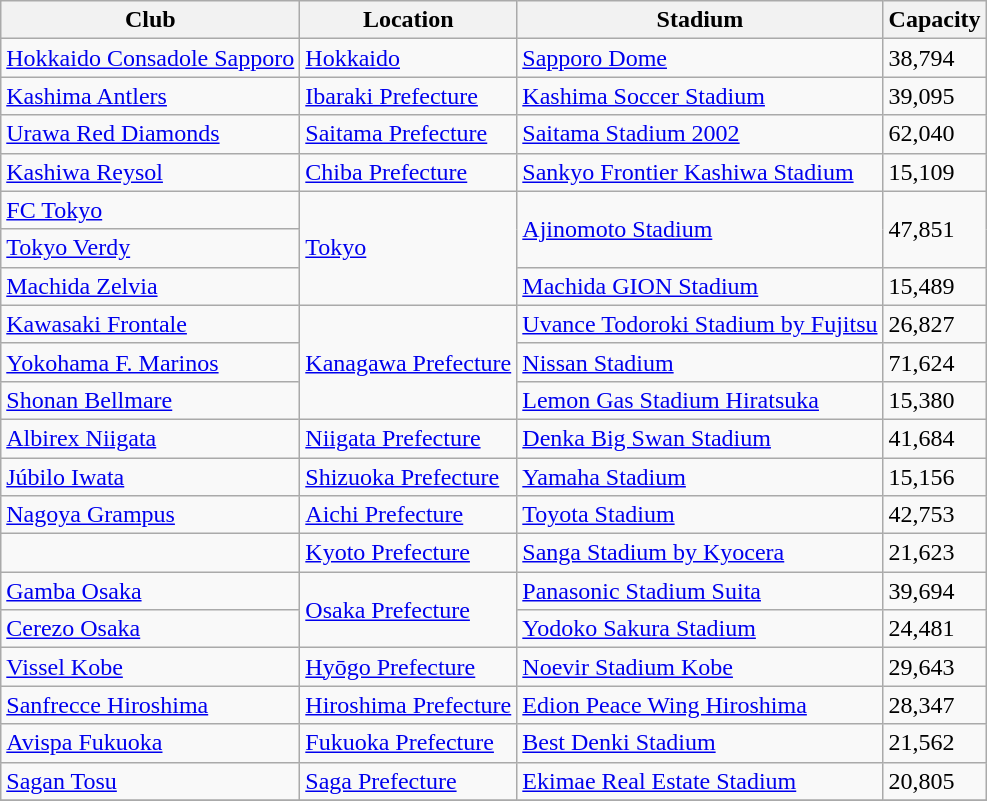<table class="wikitable sortable">
<tr>
<th>Club</th>
<th>Location</th>
<th>Stadium</th>
<th>Capacity</th>
</tr>
<tr>
<td><a href='#'>Hokkaido Consadole Sapporo</a></td>
<td><a href='#'>Hokkaido</a></td>
<td><a href='#'>Sapporo Dome</a></td>
<td>38,794</td>
</tr>
<tr>
<td><a href='#'>Kashima Antlers</a></td>
<td><a href='#'>Ibaraki Prefecture</a></td>
<td><a href='#'>Kashima Soccer Stadium</a></td>
<td>39,095</td>
</tr>
<tr>
<td><a href='#'>Urawa Red Diamonds</a></td>
<td><a href='#'>Saitama Prefecture</a></td>
<td><a href='#'>Saitama Stadium 2002</a></td>
<td>62,040</td>
</tr>
<tr>
<td><a href='#'>Kashiwa Reysol</a></td>
<td><a href='#'>Chiba Prefecture</a></td>
<td><a href='#'>Sankyo Frontier Kashiwa Stadium</a></td>
<td>15,109</td>
</tr>
<tr>
<td><a href='#'>FC Tokyo</a></td>
<td rowspan="3"><a href='#'>Tokyo</a></td>
<td rowspan="2"><a href='#'>Ajinomoto Stadium</a></td>
<td rowspan="2">47,851</td>
</tr>
<tr>
<td><a href='#'>Tokyo Verdy</a></td>
</tr>
<tr>
<td><a href='#'>Machida Zelvia</a></td>
<td><a href='#'>Machida GION Stadium</a></td>
<td>15,489</td>
</tr>
<tr>
<td><a href='#'>Kawasaki Frontale</a></td>
<td rowspan="3"><a href='#'>Kanagawa Prefecture</a></td>
<td><a href='#'>Uvance Todoroki Stadium by Fujitsu</a></td>
<td>26,827</td>
</tr>
<tr>
<td><a href='#'>Yokohama F. Marinos</a></td>
<td><a href='#'>Nissan Stadium</a></td>
<td>71,624</td>
</tr>
<tr>
<td><a href='#'>Shonan Bellmare</a></td>
<td><a href='#'>Lemon Gas Stadium Hiratsuka</a></td>
<td>15,380</td>
</tr>
<tr>
<td><a href='#'>Albirex Niigata</a></td>
<td><a href='#'>Niigata Prefecture</a></td>
<td><a href='#'>Denka Big Swan Stadium</a></td>
<td>41,684</td>
</tr>
<tr>
<td><a href='#'>Júbilo Iwata</a></td>
<td><a href='#'>Shizuoka Prefecture</a></td>
<td><a href='#'>Yamaha Stadium</a></td>
<td>15,156</td>
</tr>
<tr>
<td><a href='#'>Nagoya Grampus</a></td>
<td><a href='#'>Aichi Prefecture</a></td>
<td><a href='#'>Toyota Stadium</a></td>
<td>42,753</td>
</tr>
<tr>
<td></td>
<td><a href='#'>Kyoto Prefecture</a></td>
<td><a href='#'>Sanga Stadium by Kyocera</a></td>
<td>21,623</td>
</tr>
<tr>
<td><a href='#'>Gamba Osaka</a></td>
<td rowspan="2"><a href='#'>Osaka Prefecture</a></td>
<td><a href='#'>Panasonic Stadium Suita</a></td>
<td>39,694</td>
</tr>
<tr>
<td><a href='#'>Cerezo Osaka</a></td>
<td><a href='#'>Yodoko Sakura Stadium</a></td>
<td>24,481</td>
</tr>
<tr>
<td><a href='#'>Vissel Kobe</a></td>
<td><a href='#'>Hyōgo Prefecture</a></td>
<td><a href='#'>Noevir Stadium Kobe</a></td>
<td>29,643</td>
</tr>
<tr>
<td><a href='#'>Sanfrecce Hiroshima</a></td>
<td><a href='#'>Hiroshima Prefecture</a></td>
<td><a href='#'>Edion Peace Wing Hiroshima</a></td>
<td>28,347</td>
</tr>
<tr>
<td><a href='#'>Avispa Fukuoka</a></td>
<td><a href='#'>Fukuoka Prefecture</a></td>
<td><a href='#'>Best Denki Stadium</a></td>
<td>21,562</td>
</tr>
<tr>
<td><a href='#'>Sagan Tosu</a></td>
<td><a href='#'>Saga Prefecture</a></td>
<td><a href='#'>Ekimae Real Estate Stadium</a></td>
<td>20,805</td>
</tr>
<tr>
</tr>
</table>
